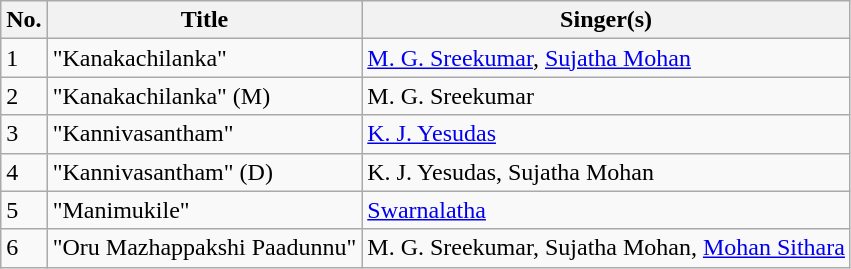<table class="wikitable">
<tr>
<th>No.</th>
<th>Title</th>
<th>Singer(s)</th>
</tr>
<tr>
<td>1</td>
<td>"Kanakachilanka"</td>
<td><a href='#'>M. G. Sreekumar</a>, <a href='#'>Sujatha Mohan</a></td>
</tr>
<tr>
<td>2</td>
<td>"Kanakachilanka" (M)</td>
<td>M. G. Sreekumar</td>
</tr>
<tr>
<td>3</td>
<td>"Kannivasantham"</td>
<td><a href='#'>K. J. Yesudas</a></td>
</tr>
<tr>
<td>4</td>
<td>"Kannivasantham" (D)</td>
<td>K. J. Yesudas, Sujatha Mohan</td>
</tr>
<tr>
<td>5</td>
<td>"Manimukile"</td>
<td><a href='#'>Swarnalatha</a></td>
</tr>
<tr>
<td>6</td>
<td>"Oru Mazhappakshi Paadunnu"</td>
<td>M. G. Sreekumar, Sujatha Mohan, <a href='#'>Mohan Sithara</a></td>
</tr>
</table>
